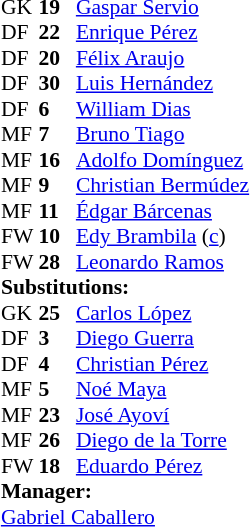<table style="font-size:90%" cellspacing=0 cellpadding=0 align=center>
<tr>
<th width=25></th>
<th width=25></th>
</tr>
<tr>
<td>GK</td>
<td><strong>19</strong></td>
<td> <a href='#'>Gaspar Servio</a></td>
<td></td>
</tr>
<tr>
<td>DF</td>
<td><strong>22</strong></td>
<td> <a href='#'>Enrique Pérez</a></td>
</tr>
<tr>
<td>DF</td>
<td><strong>20</strong></td>
<td> <a href='#'>Félix Araujo</a></td>
</tr>
<tr>
<td>DF</td>
<td><strong>30</strong></td>
<td> <a href='#'>Luis Hernández</a></td>
</tr>
<tr>
<td>DF</td>
<td><strong>6</strong></td>
<td> <a href='#'>William Dias</a></td>
</tr>
<tr>
<td>MF</td>
<td><strong>7</strong></td>
<td> <a href='#'>Bruno Tiago</a></td>
</tr>
<tr>
<td>MF</td>
<td><strong>16</strong></td>
<td> <a href='#'>Adolfo Domínguez</a></td>
<td></td>
<td></td>
</tr>
<tr>
<td>MF</td>
<td><strong>9</strong></td>
<td> <a href='#'>Christian Bermúdez</a></td>
<td></td>
<td></td>
</tr>
<tr>
<td>MF</td>
<td><strong>11</strong></td>
<td> <a href='#'>Édgar Bárcenas</a></td>
</tr>
<tr>
<td>FW</td>
<td><strong>10</strong></td>
<td> <a href='#'>Edy Brambila</a> (<a href='#'>c</a>)</td>
<td></td>
<td></td>
</tr>
<tr>
<td>FW</td>
<td><strong>28</strong></td>
<td> <a href='#'>Leonardo Ramos</a></td>
<td></td>
</tr>
<tr>
<td colspan=3><strong>Substitutions:</strong></td>
</tr>
<tr>
<td>GK</td>
<td><strong>25</strong></td>
<td> <a href='#'>Carlos López</a></td>
</tr>
<tr>
<td>DF</td>
<td><strong>3</strong></td>
<td> <a href='#'>Diego Guerra</a></td>
</tr>
<tr>
<td>DF</td>
<td><strong>4</strong></td>
<td> <a href='#'>Christian Pérez</a></td>
</tr>
<tr>
<td>MF</td>
<td><strong>5</strong></td>
<td> <a href='#'>Noé Maya</a></td>
<td></td>
<td></td>
</tr>
<tr>
<td>MF</td>
<td><strong>23</strong></td>
<td> <a href='#'>José Ayoví</a></td>
<td></td>
<td></td>
</tr>
<tr>
<td>MF</td>
<td><strong>26</strong></td>
<td> <a href='#'>Diego de la Torre</a></td>
<td></td>
<td></td>
</tr>
<tr>
<td>FW</td>
<td><strong>18</strong></td>
<td> <a href='#'>Eduardo Pérez</a></td>
</tr>
<tr>
<td colspan=3><strong>Manager:</strong></td>
</tr>
<tr>
<td colspan=4> <a href='#'>Gabriel Caballero</a></td>
</tr>
</table>
